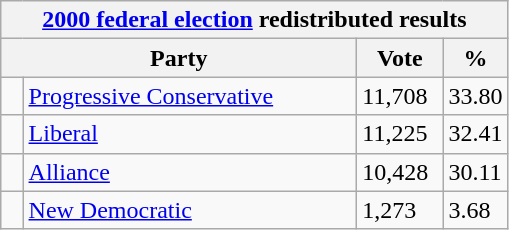<table class="wikitable">
<tr>
<th colspan="4"><a href='#'>2000 federal election</a> redistributed results</th>
</tr>
<tr>
<th bgcolor="#DDDDFF" width="230px" colspan="2">Party</th>
<th bgcolor="#DDDDFF" width="50px">Vote</th>
<th bgcolor="#DDDDFF" width="30px">%</th>
</tr>
<tr>
<td> </td>
<td><a href='#'>Progressive Conservative</a></td>
<td>11,708</td>
<td>33.80</td>
</tr>
<tr>
<td> </td>
<td><a href='#'>Liberal</a></td>
<td>11,225</td>
<td>32.41</td>
</tr>
<tr>
<td> </td>
<td><a href='#'>Alliance</a></td>
<td>10,428</td>
<td>30.11</td>
</tr>
<tr>
<td> </td>
<td><a href='#'>New Democratic</a></td>
<td>1,273</td>
<td>3.68</td>
</tr>
</table>
